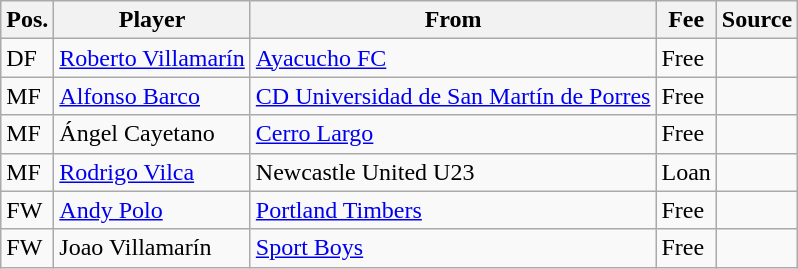<table class="wikitable">
<tr>
<th>Pos.</th>
<th>Player</th>
<th>From</th>
<th>Fee</th>
<th>Source</th>
</tr>
<tr>
<td>DF</td>
<td><a href='#'>Roberto Villamarín</a></td>
<td><a href='#'>Ayacucho FC</a></td>
<td>Free</td>
<td></td>
</tr>
<tr>
<td>MF</td>
<td><a href='#'>Alfonso Barco</a></td>
<td><a href='#'>CD Universidad de San Martín de Porres</a></td>
<td>Free</td>
<td></td>
</tr>
<tr>
<td>MF</td>
<td>Ángel Cayetano</td>
<td><a href='#'>Cerro Largo</a></td>
<td>Free</td>
<td></td>
</tr>
<tr>
<td>MF</td>
<td><a href='#'>Rodrigo Vilca</a></td>
<td>Newcastle United U23</td>
<td>Loan</td>
<td></td>
</tr>
<tr>
<td>FW</td>
<td><a href='#'>Andy Polo</a></td>
<td><a href='#'>Portland Timbers</a></td>
<td>Free</td>
<td></td>
</tr>
<tr>
<td>FW</td>
<td>Joao Villamarín</td>
<td><a href='#'>Sport Boys</a></td>
<td>Free</td>
<td></td>
</tr>
</table>
